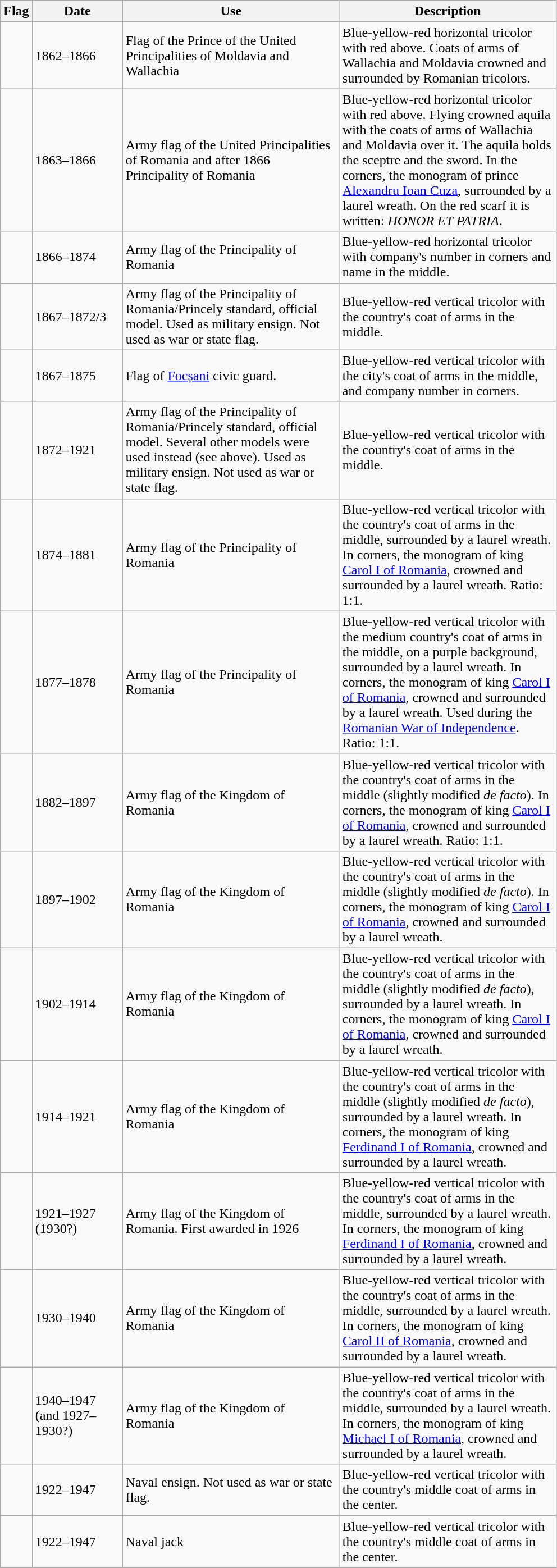<table class="wikitable">
<tr>
<th>Flag</th>
<th width="100">Date</th>
<th width="250">Use</th>
<th width="250">Description</th>
</tr>
<tr>
<td></td>
<td>1862–1866</td>
<td>Flag of the Prince of the United Principalities of Moldavia and Wallachia</td>
<td>Blue-yellow-red horizontal tricolor with red above. Coats of arms of Wallachia and Moldavia crowned and surrounded by Romanian tricolors.</td>
</tr>
<tr>
<td></td>
<td>1863–1866</td>
<td>Army flag of the United Principalities of Romania and after 1866 Principality of Romania</td>
<td>Blue-yellow-red horizontal tricolor with red above. Flying crowned aquila with the coats of arms of Wallachia and Moldavia over it. The aquila holds the sceptre and the sword. In the corners, the monogram of prince <a href='#'>Alexandru Ioan Cuza</a>, surrounded by a laurel wreath. On the red scarf it is written: <em>HONOR ET PATRIA</em>.</td>
</tr>
<tr>
<td></td>
<td>1866–1874</td>
<td>Army flag of the Principality of Romania</td>
<td>Blue-yellow-red horizontal tricolor with company's number in corners and name in the middle.</td>
</tr>
<tr>
<td></td>
<td>1867–1872/3</td>
<td>Army flag of the Principality of Romania/Princely standard, official model. Used as military ensign. Not used as war or state flag.</td>
<td>Blue-yellow-red vertical tricolor with the country's coat of arms in the middle.</td>
</tr>
<tr>
<td></td>
<td>1867–1875</td>
<td>Flag of <a href='#'>Focșani</a> civic guard.</td>
<td>Blue-yellow-red vertical tricolor with the city's coat of arms in the middle, and company number in corners.</td>
</tr>
<tr>
<td></td>
<td>1872–1921</td>
<td>Army flag of the Principality of Romania/Princely standard, official model. Several other models were used instead (see above). Used as military ensign. Not used as war or state flag.</td>
<td>Blue-yellow-red vertical tricolor with the country's coat of arms in the middle.</td>
</tr>
<tr>
<td></td>
<td>1874–1881</td>
<td>Army flag of the Principality of Romania</td>
<td>Blue-yellow-red vertical tricolor with the country's coat of arms in the middle, surrounded by a laurel wreath. In corners, the monogram of king <a href='#'>Carol I of Romania</a>, crowned and surrounded by a laurel wreath. Ratio: 1:1.</td>
</tr>
<tr>
<td></td>
<td>1877–1878</td>
<td>Army flag of the Principality of Romania</td>
<td>Blue-yellow-red vertical tricolor with the medium country's coat of arms in the middle, on a purple background, surrounded by a laurel wreath. In corners, the monogram of king <a href='#'>Carol I of Romania</a>, crowned and surrounded by a laurel wreath. Used during the <a href='#'>Romanian War of Independence</a>. Ratio: 1:1.</td>
</tr>
<tr>
<td></td>
<td>1882–1897</td>
<td>Army flag of the Kingdom of Romania</td>
<td>Blue-yellow-red vertical tricolor with the country's coat of arms in the middle (slightly modified <em>de facto</em>). In corners, the monogram of king <a href='#'>Carol I of Romania</a>, crowned and surrounded by a laurel wreath. Ratio: 1:1.</td>
</tr>
<tr>
<td></td>
<td>1897–1902</td>
<td>Army flag of the Kingdom of Romania</td>
<td>Blue-yellow-red vertical tricolor with the country's coat of arms in the middle (slightly modified <em>de facto</em>). In corners, the monogram of king <a href='#'>Carol I of Romania</a>, crowned and surrounded by a laurel wreath.</td>
</tr>
<tr>
<td></td>
<td>1902–1914</td>
<td>Army flag of the Kingdom of Romania</td>
<td>Blue-yellow-red vertical tricolor with the country's coat of arms in the middle (slightly modified <em>de facto</em>), surrounded by a laurel wreath. In corners, the monogram of king <a href='#'>Carol I of Romania</a>, crowned and surrounded by a laurel wreath.</td>
</tr>
<tr>
<td></td>
<td>1914–1921</td>
<td>Army flag of the Kingdom of Romania</td>
<td>Blue-yellow-red vertical tricolor with the country's coat of arms in the middle (slightly modified <em>de facto</em>), surrounded by a laurel wreath. In corners, the monogram of king <a href='#'>Ferdinand I of Romania</a>, crowned and surrounded by a laurel wreath.</td>
</tr>
<tr>
<td></td>
<td>1921–1927 (1930?)</td>
<td>Army flag of the Kingdom of Romania. First awarded in 1926</td>
<td>Blue-yellow-red vertical tricolor with the country's coat of arms in the middle, surrounded by a laurel wreath. In corners, the monogram of king <a href='#'>Ferdinand I of Romania</a>, crowned and surrounded by a laurel wreath.</td>
</tr>
<tr>
<td></td>
<td>1930–1940</td>
<td>Army flag of the Kingdom of Romania</td>
<td>Blue-yellow-red vertical tricolor with the country's coat of arms in the middle, surrounded by a laurel wreath. In corners, the monogram of king <a href='#'>Carol II of Romania</a>, crowned and surrounded by a laurel wreath.</td>
</tr>
<tr>
<td></td>
<td>1940–1947 (and 1927–1930?)</td>
<td>Army flag of the Kingdom of Romania</td>
<td>Blue-yellow-red vertical tricolor with the country's coat of arms in the middle, surrounded by a laurel wreath. In corners, the monogram of king <a href='#'>Michael I of Romania</a>, crowned and surrounded by a laurel wreath.</td>
</tr>
<tr>
<td></td>
<td>1922–1947</td>
<td>Naval ensign. Not used as war or state flag.</td>
<td>Blue-yellow-red vertical tricolor with the country's middle coat of arms in the center.</td>
</tr>
<tr>
<td></td>
<td>1922–1947</td>
<td>Naval jack</td>
<td>Blue-yellow-red vertical tricolor with the country's middle coat of arms in the center.</td>
</tr>
</table>
